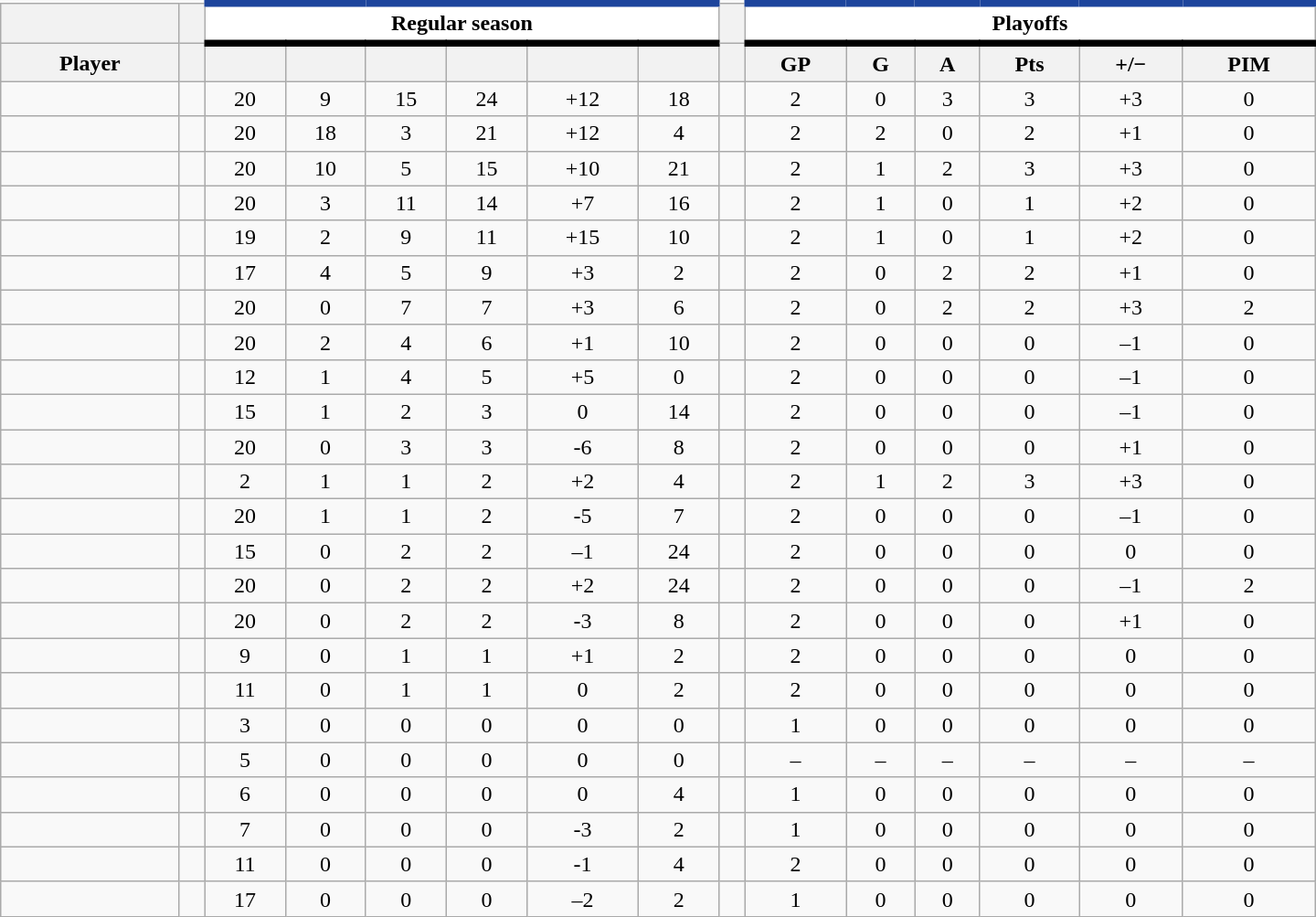<table class="wikitable" style="text-align:center; width: 60em">
<tr bgcolor="#fff">
<th bgcolor="#fff"></th>
<th bgcolor="#fff"></th>
<th colspan="6" style="background:#fff; border-top:#1C449C 5px solid; border-bottom:black 5px solid;">Regular season</th>
<th bgcolor="#fff"></th>
<th colspan="6" style="background:#fff; border-top:#1C449C 5px solid; border-bottom:black 5px solid;">Playoffs</th>
</tr>
<tr>
<th>Player</th>
<th></th>
<th></th>
<th></th>
<th></th>
<th></th>
<th></th>
<th></th>
<th></th>
<th>GP</th>
<th>G</th>
<th>A</th>
<th>Pts</th>
<th>+/−</th>
<th>PIM</th>
</tr>
<tr>
<td style="text-align:left;"></td>
<td></td>
<td>20</td>
<td>9</td>
<td>15</td>
<td>24</td>
<td>+12</td>
<td>18</td>
<td></td>
<td>2</td>
<td>0</td>
<td>3</td>
<td>3</td>
<td>+3</td>
<td>0</td>
</tr>
<tr>
<td style="text-align:left;"></td>
<td></td>
<td>20</td>
<td>18</td>
<td>3</td>
<td>21</td>
<td>+12</td>
<td>4</td>
<td></td>
<td>2</td>
<td>2</td>
<td>0</td>
<td>2</td>
<td>+1</td>
<td>0</td>
</tr>
<tr>
<td style="text-align:left;"></td>
<td></td>
<td>20</td>
<td>10</td>
<td>5</td>
<td>15</td>
<td>+10</td>
<td>21</td>
<td></td>
<td>2</td>
<td>1</td>
<td>2</td>
<td>3</td>
<td>+3</td>
<td>0</td>
</tr>
<tr>
<td style="text-align:left;"></td>
<td></td>
<td>20</td>
<td>3</td>
<td>11</td>
<td>14</td>
<td>+7</td>
<td>16</td>
<td></td>
<td>2</td>
<td>1</td>
<td>0</td>
<td>1</td>
<td>+2</td>
<td>0</td>
</tr>
<tr>
<td style="text-align:left;"></td>
<td></td>
<td>19</td>
<td>2</td>
<td>9</td>
<td>11</td>
<td>+15</td>
<td>10</td>
<td></td>
<td>2</td>
<td>1</td>
<td>0</td>
<td>1</td>
<td>+2</td>
<td>0</td>
</tr>
<tr>
<td style="text-align:left;"></td>
<td></td>
<td>17</td>
<td>4</td>
<td>5</td>
<td>9</td>
<td>+3</td>
<td>2</td>
<td></td>
<td>2</td>
<td>0</td>
<td>2</td>
<td>2</td>
<td>+1</td>
<td>0</td>
</tr>
<tr>
<td style="text-align:left;"></td>
<td></td>
<td>20</td>
<td>0</td>
<td>7</td>
<td>7</td>
<td>+3</td>
<td>6</td>
<td></td>
<td>2</td>
<td>0</td>
<td>2</td>
<td>2</td>
<td>+3</td>
<td>2</td>
</tr>
<tr>
<td style="text-align:left;"></td>
<td></td>
<td>20</td>
<td>2</td>
<td>4</td>
<td>6</td>
<td>+1</td>
<td>10</td>
<td></td>
<td>2</td>
<td>0</td>
<td>0</td>
<td>0</td>
<td>–1</td>
<td>0</td>
</tr>
<tr>
<td style="text-align:left;"></td>
<td></td>
<td>12</td>
<td>1</td>
<td>4</td>
<td>5</td>
<td>+5</td>
<td>0</td>
<td></td>
<td>2</td>
<td>0</td>
<td>0</td>
<td>0</td>
<td>–1</td>
<td>0</td>
</tr>
<tr>
<td style="text-align:left;"></td>
<td></td>
<td>15</td>
<td>1</td>
<td>2</td>
<td>3</td>
<td>0</td>
<td>14</td>
<td></td>
<td>2</td>
<td>0</td>
<td>0</td>
<td>0</td>
<td>–1</td>
<td>0</td>
</tr>
<tr>
<td style="text-align:left;"></td>
<td></td>
<td>20</td>
<td>0</td>
<td>3</td>
<td>3</td>
<td>-6</td>
<td>8</td>
<td></td>
<td>2</td>
<td>0</td>
<td>0</td>
<td>0</td>
<td>+1</td>
<td>0</td>
</tr>
<tr>
<td style="text-align:left;"></td>
<td></td>
<td>2</td>
<td>1</td>
<td>1</td>
<td>2</td>
<td>+2</td>
<td>4</td>
<td></td>
<td>2</td>
<td>1</td>
<td>2</td>
<td>3</td>
<td>+3</td>
<td>0</td>
</tr>
<tr>
<td style="text-align:left;"></td>
<td></td>
<td>20</td>
<td>1</td>
<td>1</td>
<td>2</td>
<td>-5</td>
<td>7</td>
<td></td>
<td>2</td>
<td>0</td>
<td>0</td>
<td>0</td>
<td>–1</td>
<td>0</td>
</tr>
<tr>
<td style="text-align:left;"></td>
<td></td>
<td>15</td>
<td>0</td>
<td>2</td>
<td>2</td>
<td>–1</td>
<td>24</td>
<td></td>
<td>2</td>
<td>0</td>
<td>0</td>
<td>0</td>
<td>0</td>
<td>0</td>
</tr>
<tr>
<td style="text-align:left;"></td>
<td></td>
<td>20</td>
<td>0</td>
<td>2</td>
<td>2</td>
<td>+2</td>
<td>24</td>
<td></td>
<td>2</td>
<td>0</td>
<td>0</td>
<td>0</td>
<td>–1</td>
<td>2</td>
</tr>
<tr>
<td style="text-align:left;"></td>
<td></td>
<td>20</td>
<td>0</td>
<td>2</td>
<td>2</td>
<td>-3</td>
<td>8</td>
<td></td>
<td>2</td>
<td>0</td>
<td>0</td>
<td>0</td>
<td>+1</td>
<td>0</td>
</tr>
<tr>
<td style="text-align:left;"></td>
<td></td>
<td>9</td>
<td>0</td>
<td>1</td>
<td>1</td>
<td>+1</td>
<td>2</td>
<td></td>
<td>2</td>
<td>0</td>
<td>0</td>
<td>0</td>
<td>0</td>
<td>0</td>
</tr>
<tr>
<td style="text-align:left;"></td>
<td></td>
<td>11</td>
<td>0</td>
<td>1</td>
<td>1</td>
<td>0</td>
<td>2</td>
<td></td>
<td>2</td>
<td>0</td>
<td>0</td>
<td>0</td>
<td>0</td>
<td>0</td>
</tr>
<tr>
<td style="text-align:left;"></td>
<td></td>
<td>3</td>
<td>0</td>
<td>0</td>
<td>0</td>
<td>0</td>
<td>0</td>
<td></td>
<td>1</td>
<td>0</td>
<td>0</td>
<td>0</td>
<td>0</td>
<td>0</td>
</tr>
<tr>
<td style="text-align:left;"></td>
<td></td>
<td>5</td>
<td>0</td>
<td>0</td>
<td>0</td>
<td>0</td>
<td>0</td>
<td></td>
<td>–</td>
<td>–</td>
<td>–</td>
<td>–</td>
<td>–</td>
<td>–</td>
</tr>
<tr>
<td style="text-align:left;"></td>
<td></td>
<td>6</td>
<td>0</td>
<td>0</td>
<td>0</td>
<td>0</td>
<td>4</td>
<td></td>
<td>1</td>
<td>0</td>
<td>0</td>
<td>0</td>
<td>0</td>
<td>0</td>
</tr>
<tr>
<td style="text-align:left;"></td>
<td></td>
<td>7</td>
<td>0</td>
<td>0</td>
<td>0</td>
<td>-3</td>
<td>2</td>
<td></td>
<td>1</td>
<td>0</td>
<td>0</td>
<td>0</td>
<td>0</td>
<td>0</td>
</tr>
<tr>
<td style="text-align:left;"></td>
<td></td>
<td>11</td>
<td>0</td>
<td>0</td>
<td>0</td>
<td>-1</td>
<td>4</td>
<td></td>
<td>2</td>
<td>0</td>
<td>0</td>
<td>0</td>
<td>0</td>
<td>0</td>
</tr>
<tr>
<td style="text-align:left;"></td>
<td></td>
<td>17</td>
<td>0</td>
<td>0</td>
<td>0</td>
<td>–2</td>
<td>2</td>
<td></td>
<td>1</td>
<td>0</td>
<td>0</td>
<td>0</td>
<td>0</td>
<td>0</td>
</tr>
</table>
